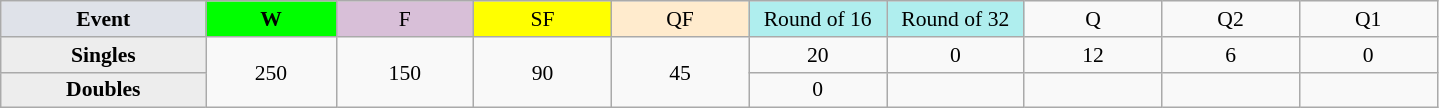<table class=wikitable style=font-size:90%;text-align:center>
<tr>
<td style="width:130px; background:#dfe2e9;"><strong>Event</strong></td>
<td style="width:80px; background:lime;"><strong>W</strong></td>
<td style="width:85px; background:thistle;">F</td>
<td style="width:85px; background:#ff0;">SF</td>
<td style="width:85px; background:#ffebcd;">QF</td>
<td style="width:85px; background:#afeeee;">Round of 16</td>
<td style="width:85px; background:#afeeee;">Round of 32</td>
<td width=85>Q</td>
<td width=85>Q2</td>
<td width=85>Q1</td>
</tr>
<tr>
<th style="background:#ededed;">Singles</th>
<td rowspan=2>250</td>
<td rowspan=2>150</td>
<td rowspan=2>90</td>
<td rowspan=2>45</td>
<td>20</td>
<td>0</td>
<td>12</td>
<td>6</td>
<td>0</td>
</tr>
<tr>
<th style="background:#ededed;">Doubles</th>
<td>0</td>
<td></td>
<td></td>
<td></td>
<td></td>
</tr>
</table>
